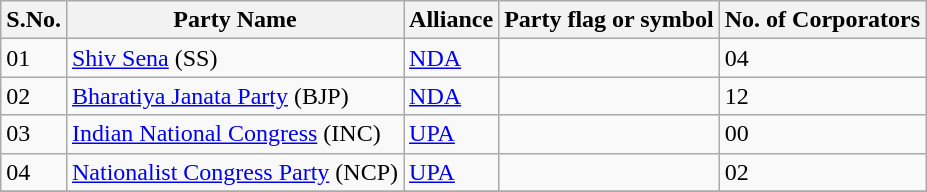<table class="sortable wikitable">
<tr>
<th>S.No.</th>
<th>Party Name</th>
<th>Alliance</th>
<th>Party flag or symbol</th>
<th>No. of Corporators</th>
</tr>
<tr>
<td>01</td>
<td><a href='#'>Shiv Sena</a> (SS)</td>
<td><a href='#'>NDA</a></td>
<td></td>
<td>04</td>
</tr>
<tr>
<td>02</td>
<td><a href='#'>Bharatiya Janata Party</a> (BJP)</td>
<td><a href='#'>NDA</a></td>
<td></td>
<td>12</td>
</tr>
<tr>
<td>03</td>
<td><a href='#'>Indian National Congress</a> (INC)</td>
<td><a href='#'>UPA</a></td>
<td></td>
<td>00</td>
</tr>
<tr>
<td>04</td>
<td><a href='#'>Nationalist Congress Party</a> (NCP)</td>
<td><a href='#'>UPA</a></td>
<td></td>
<td>02</td>
</tr>
<tr>
</tr>
</table>
